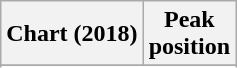<table class="wikitable plainrowheaders" style="text-align:center">
<tr>
<th scope="col">Chart (2018)</th>
<th scope="col">Peak<br>position</th>
</tr>
<tr>
</tr>
<tr>
</tr>
<tr>
</tr>
</table>
